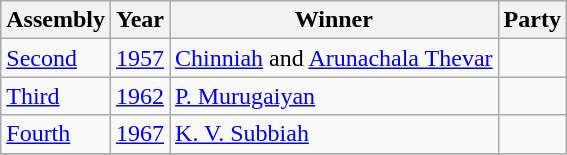<table class="wikitable sortable">
<tr>
<th>Assembly</th>
<th>Year</th>
<th>Winner</th>
<th colspan="2">Party</th>
</tr>
<tr>
<td><a href='#'>Second</a></td>
<td><a href='#'>1957</a></td>
<td><a href='#'>Chinniah</a> and <a href='#'>Arunachala Thevar</a></td>
<td></td>
</tr>
<tr>
<td><a href='#'>Third</a></td>
<td><a href='#'>1962</a></td>
<td><a href='#'>P. Murugaiyan</a></td>
<td></td>
</tr>
<tr>
<td><a href='#'>Fourth</a></td>
<td><a href='#'>1967</a></td>
<td><a href='#'>K. V. Subbiah</a></td>
</tr>
<tr>
</tr>
</table>
